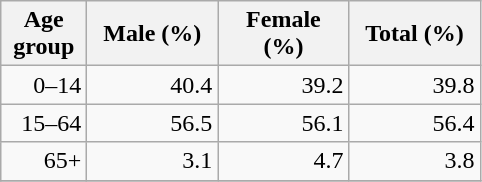<table class="wikitable">
<tr>
<th width="50">Age group</th>
<th width="80">Male (%)</th>
<th width="80">Female (%)</th>
<th width="80">Total (%)</th>
</tr>
<tr>
<td align="right">0–14</td>
<td align="right">40.4</td>
<td align="right">39.2</td>
<td align="right">39.8</td>
</tr>
<tr>
<td align="right">15–64</td>
<td align="right">56.5</td>
<td align="right">56.1</td>
<td align="right">56.4</td>
</tr>
<tr>
<td align="right">65+</td>
<td align="right">3.1</td>
<td align="right">4.7</td>
<td align="right">3.8</td>
</tr>
<tr>
</tr>
</table>
